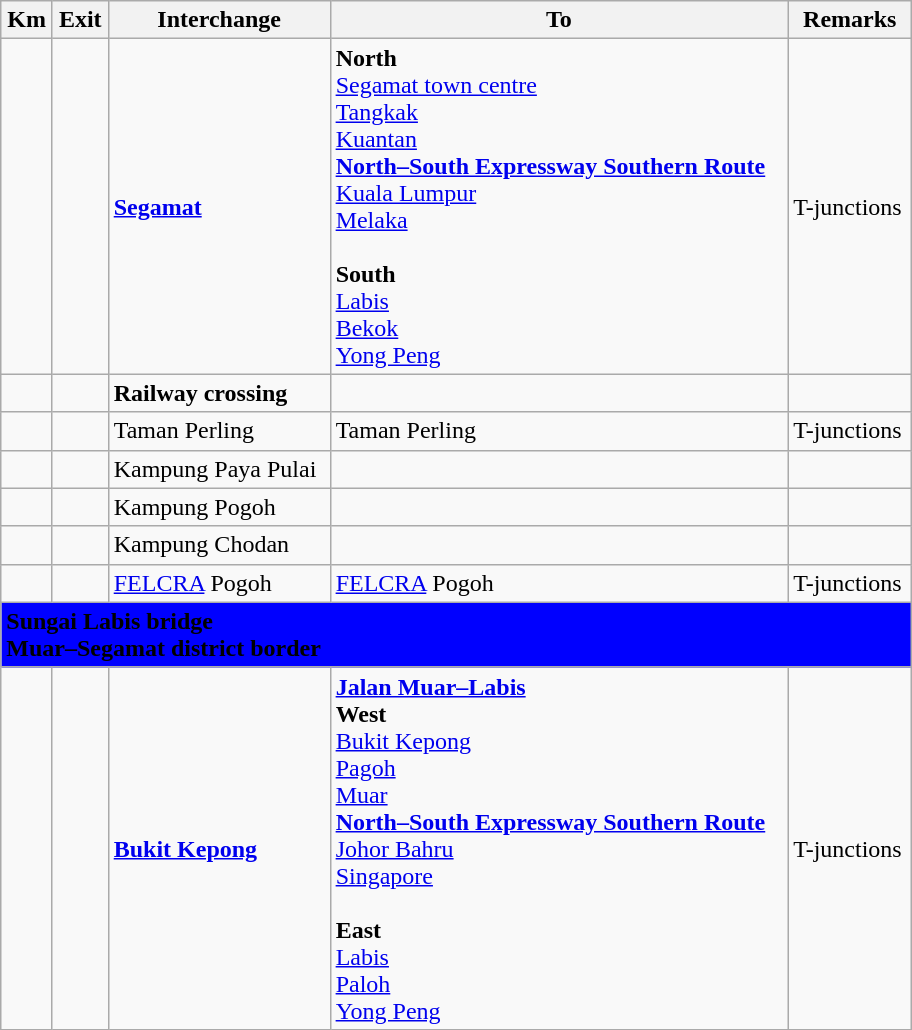<table class="wikitable">
<tr>
<th>Km</th>
<th>Exit</th>
<th>Interchange</th>
<th>To</th>
<th>Remarks</th>
</tr>
<tr>
<td></td>
<td></td>
<td><strong><a href='#'>Segamat</a></strong></td>
<td><strong>North</strong><br> <a href='#'>Segamat town centre</a><br> <a href='#'>Tangkak</a><br> <a href='#'>Kuantan</a><br>  <strong><a href='#'>North–South Expressway Southern Route</a></strong><br><a href='#'>Kuala Lumpur</a><br><a href='#'>Melaka</a><br><br><strong>South</strong><br> <a href='#'>Labis</a><br> <a href='#'>Bekok</a><br> <a href='#'>Yong Peng</a></td>
<td>T-junctions</td>
</tr>
<tr>
<td></td>
<td></td>
<td><strong>Railway crossing</strong></td>
<td></td>
<td></td>
</tr>
<tr>
<td></td>
<td></td>
<td>Taman Perling</td>
<td>Taman Perling</td>
<td>T-junctions</td>
</tr>
<tr>
<td></td>
<td></td>
<td>Kampung Paya Pulai</td>
<td></td>
<td></td>
</tr>
<tr>
<td></td>
<td></td>
<td>Kampung Pogoh</td>
<td></td>
<td></td>
</tr>
<tr>
<td></td>
<td></td>
<td>Kampung Chodan</td>
<td></td>
<td></td>
</tr>
<tr>
<td></td>
<td></td>
<td><a href='#'>FELCRA</a> Pogoh</td>
<td><a href='#'>FELCRA</a> Pogoh</td>
<td>T-junctions</td>
</tr>
<tr>
<td style="width:600px" colspan="6" style="text-align:center" bgcolor="blue"><strong><span>Sungai Labis bridge<br>Muar–Segamat district border</span></strong></td>
</tr>
<tr>
<td></td>
<td></td>
<td><strong><a href='#'>Bukit Kepong</a></strong></td>
<td> <strong><a href='#'>Jalan Muar–Labis</a></strong><br><strong>West</strong><br><a href='#'>Bukit Kepong</a><br><a href='#'>Pagoh</a><br><a href='#'>Muar</a><br>  <strong><a href='#'>North–South Expressway Southern Route</a></strong><br><a href='#'>Johor Bahru</a><br><a href='#'>Singapore</a><br><br><strong>East</strong><br><a href='#'>Labis</a><br><a href='#'>Paloh</a><br><a href='#'>Yong Peng</a></td>
<td>T-junctions</td>
</tr>
</table>
